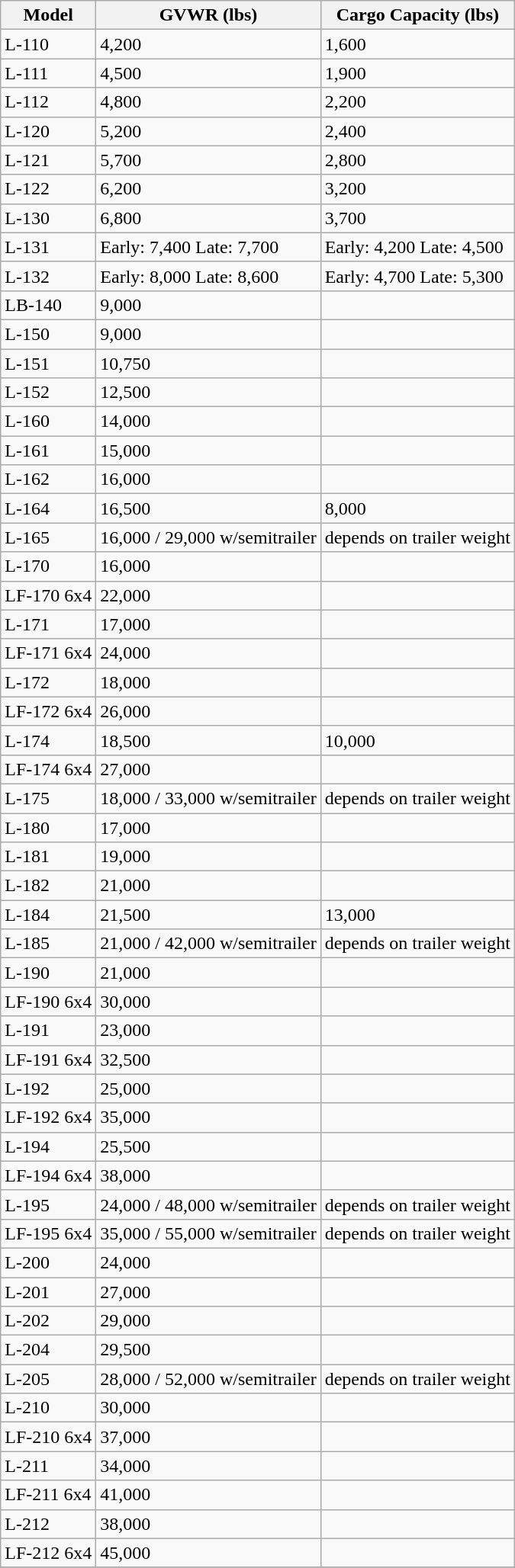<table class="wikitable">
<tr>
<th>Model</th>
<th>GVWR (lbs)</th>
<th>Cargo Capacity (lbs)</th>
</tr>
<tr>
<td>L-110</td>
<td>4,200</td>
<td>1,600</td>
</tr>
<tr>
<td>L-111</td>
<td>4,500</td>
<td>1,900</td>
</tr>
<tr>
<td>L-112</td>
<td>4,800</td>
<td>2,200</td>
</tr>
<tr>
<td>L-120</td>
<td>5,200</td>
<td>2,400</td>
</tr>
<tr>
<td>L-121</td>
<td>5,700</td>
<td>2,800</td>
</tr>
<tr>
<td>L-122</td>
<td>6,200</td>
<td>3,200</td>
</tr>
<tr>
<td>L-130</td>
<td>6,800</td>
<td>3,700</td>
</tr>
<tr>
<td>L-131</td>
<td>Early: 7,400 Late: 7,700</td>
<td>Early: 4,200 Late: 4,500</td>
</tr>
<tr>
<td>L-132</td>
<td>Early: 8,000 Late: 8,600</td>
<td>Early: 4,700 Late: 5,300</td>
</tr>
<tr>
<td>LB-140</td>
<td>9,000</td>
<td></td>
</tr>
<tr>
<td>L-150</td>
<td>9,000</td>
<td></td>
</tr>
<tr>
<td>L-151</td>
<td>10,750</td>
<td></td>
</tr>
<tr>
<td>L-152</td>
<td>12,500</td>
<td></td>
</tr>
<tr>
<td>L-160</td>
<td>14,000</td>
<td></td>
</tr>
<tr>
<td>L-161</td>
<td>15,000</td>
<td></td>
</tr>
<tr>
<td>L-162</td>
<td>16,000</td>
<td></td>
</tr>
<tr>
<td>L-164</td>
<td>16,500</td>
<td>8,000</td>
</tr>
<tr>
<td>L-165</td>
<td>16,000 / 29,000 w/semitrailer</td>
<td>depends on trailer weight</td>
</tr>
<tr>
<td>L-170</td>
<td>16,000</td>
<td></td>
</tr>
<tr>
<td>LF-170 6x4</td>
<td>22,000</td>
<td></td>
</tr>
<tr>
<td>L-171</td>
<td>17,000</td>
<td></td>
</tr>
<tr>
<td>LF-171 6x4</td>
<td>24,000</td>
<td></td>
</tr>
<tr>
<td>L-172</td>
<td>18,000</td>
<td></td>
</tr>
<tr>
<td>LF-172 6x4</td>
<td>26,000</td>
<td></td>
</tr>
<tr>
<td>L-174</td>
<td>18,500</td>
<td>10,000</td>
</tr>
<tr>
<td>LF-174 6x4</td>
<td>27,000</td>
<td></td>
</tr>
<tr>
<td>L-175</td>
<td>18,000 / 33,000 w/semitrailer</td>
<td>depends on trailer weight</td>
</tr>
<tr>
<td>L-180</td>
<td>17,000</td>
<td></td>
</tr>
<tr>
<td>L-181</td>
<td>19,000</td>
<td></td>
</tr>
<tr>
<td>L-182</td>
<td>21,000</td>
<td></td>
</tr>
<tr>
<td>L-184</td>
<td>21,500</td>
<td>13,000</td>
</tr>
<tr>
<td>L-185</td>
<td>21,000 / 42,000 w/semitrailer</td>
<td>depends on trailer weight</td>
</tr>
<tr>
<td>L-190</td>
<td>21,000</td>
<td></td>
</tr>
<tr>
<td>LF-190 6x4</td>
<td>30,000</td>
<td></td>
</tr>
<tr>
<td>L-191</td>
<td>23,000</td>
<td></td>
</tr>
<tr>
<td>LF-191 6x4</td>
<td>32,500</td>
<td></td>
</tr>
<tr>
<td>L-192</td>
<td>25,000</td>
<td></td>
</tr>
<tr>
<td>LF-192 6x4</td>
<td>35,000</td>
<td></td>
</tr>
<tr>
<td>L-194</td>
<td>25,500</td>
<td></td>
</tr>
<tr>
<td>LF-194 6x4</td>
<td>38,000</td>
<td></td>
</tr>
<tr>
<td>L-195</td>
<td>24,000 / 48,000 w/semitrailer</td>
<td>depends on trailer weight</td>
</tr>
<tr>
<td>LF-195 6x4</td>
<td>35,000 / 55,000 w/semitrailer</td>
<td>depends on trailer weight</td>
</tr>
<tr>
<td>L-200</td>
<td>24,000</td>
<td></td>
</tr>
<tr>
<td>L-201</td>
<td>27,000</td>
<td></td>
</tr>
<tr>
<td>L-202</td>
<td>29,000</td>
<td></td>
</tr>
<tr>
<td>L-204</td>
<td>29,500</td>
<td></td>
</tr>
<tr>
<td>L-205</td>
<td>28,000 / 52,000 w/semitrailer</td>
<td>depends on trailer weight</td>
</tr>
<tr>
<td>L-210</td>
<td>30,000</td>
<td></td>
</tr>
<tr>
<td>LF-210 6x4</td>
<td>37,000</td>
<td></td>
</tr>
<tr>
<td>L-211</td>
<td>34,000</td>
<td></td>
</tr>
<tr>
<td>LF-211 6x4</td>
<td>41,000</td>
<td></td>
</tr>
<tr>
<td>L-212</td>
<td>38,000</td>
<td></td>
</tr>
<tr>
<td>LF-212 6x4</td>
<td>45,000</td>
<td></td>
</tr>
<tr>
</tr>
<tr>
</tr>
</table>
